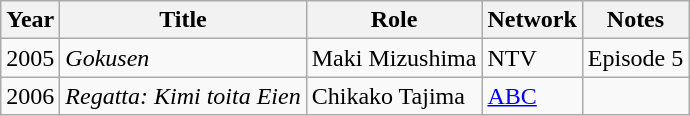<table class="wikitable">
<tr>
<th>Year</th>
<th>Title</th>
<th>Role</th>
<th>Network</th>
<th>Notes</th>
</tr>
<tr>
<td>2005</td>
<td><em>Gokusen</em></td>
<td>Maki Mizushima</td>
<td>NTV</td>
<td>Episode 5</td>
</tr>
<tr>
<td>2006</td>
<td><em>Regatta: Kimi toita Eien</em></td>
<td>Chikako Tajima</td>
<td><a href='#'>ABC</a></td>
<td></td>
</tr>
</table>
